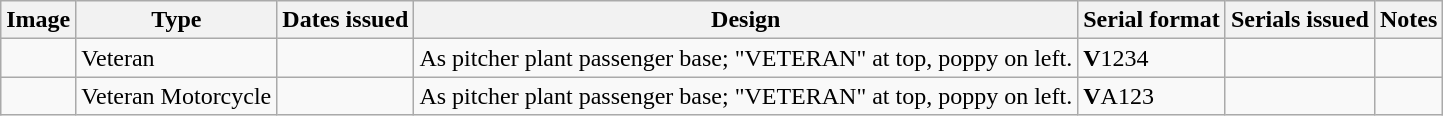<table class="wikitable">
<tr>
<th>Image</th>
<th>Type</th>
<th>Dates issued</th>
<th>Design</th>
<th>Serial format</th>
<th>Serials issued</th>
<th>Notes</th>
</tr>
<tr>
<td></td>
<td>Veteran</td>
<td></td>
<td>As pitcher plant passenger base; "VETERAN" at top, poppy on left.</td>
<td><strong>V</strong>1234</td>
<td></td>
<td></td>
</tr>
<tr>
<td></td>
<td>Veteran Motorcycle</td>
<td></td>
<td>As pitcher plant passenger base; "VETERAN" at top, poppy on left.</td>
<td><strong>V</strong>A123</td>
<td></td>
<td></td>
</tr>
</table>
